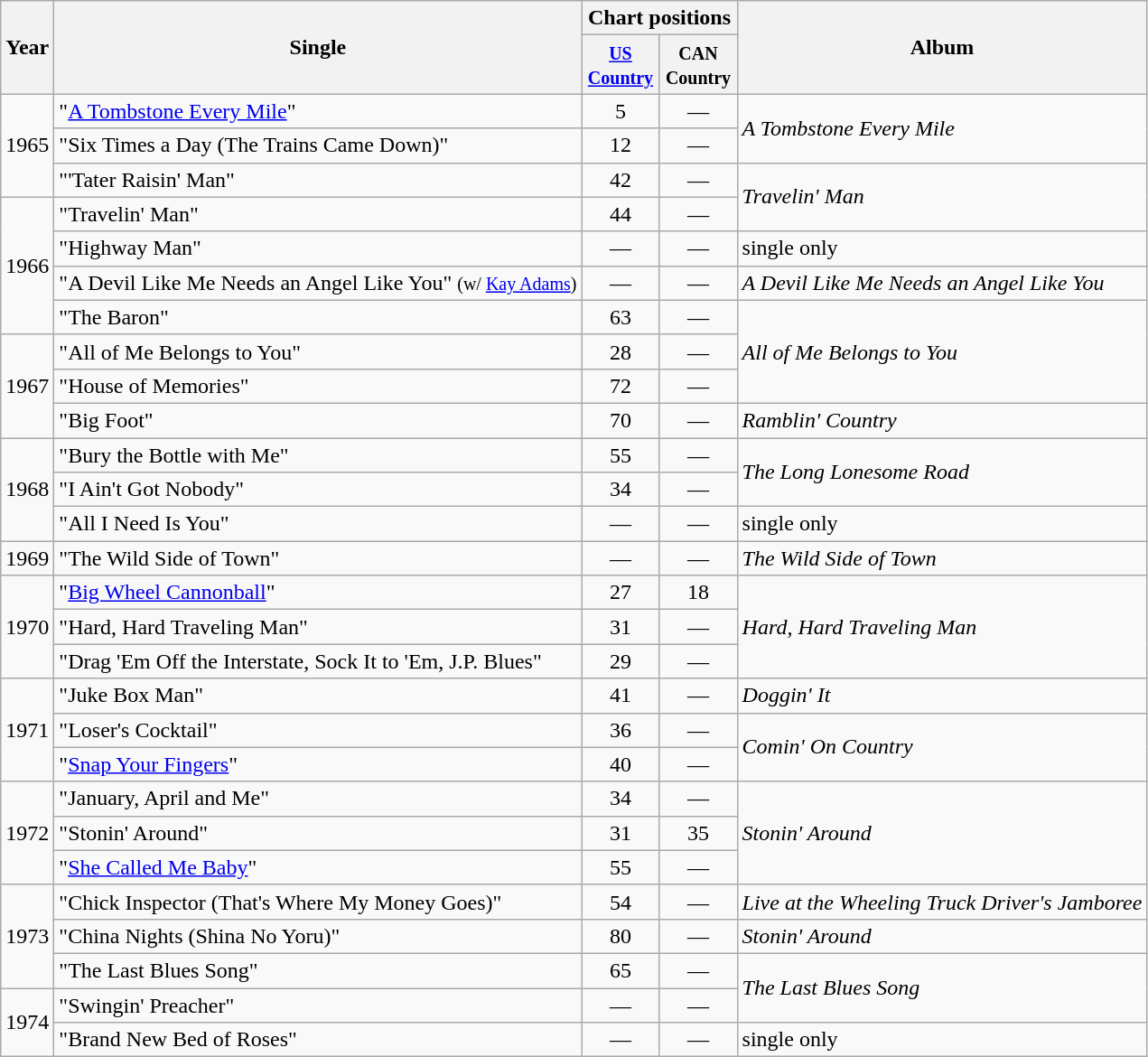<table class="wikitable">
<tr>
<th rowspan="2">Year</th>
<th rowspan="2">Single</th>
<th colspan="2">Chart positions</th>
<th rowspan="2">Album</th>
</tr>
<tr>
<th width="50"><small><a href='#'>US Country</a></small></th>
<th width="50"><small>CAN Country</small></th>
</tr>
<tr>
<td rowspan="3">1965</td>
<td>"<a href='#'>A Tombstone Every Mile</a>"</td>
<td align="center">5</td>
<td align="center">—</td>
<td rowspan="2"><em>A Tombstone Every Mile</em></td>
</tr>
<tr>
<td>"Six Times a Day (The Trains Came Down)"</td>
<td align="center">12</td>
<td align="center">—</td>
</tr>
<tr>
<td>"'Tater Raisin' Man"</td>
<td align="center">42</td>
<td align="center">—</td>
<td rowspan="2"><em>Travelin' Man</em></td>
</tr>
<tr>
<td rowspan="4">1966</td>
<td>"Travelin' Man"</td>
<td align="center">44</td>
<td align="center">—</td>
</tr>
<tr>
<td>"Highway Man"</td>
<td align="center">—</td>
<td align="center">—</td>
<td>single only</td>
</tr>
<tr>
<td>"A Devil Like Me Needs an Angel Like You" <small>(w/ <a href='#'>Kay Adams</a>)</small></td>
<td align="center">—</td>
<td align="center">—</td>
<td><em>A Devil Like Me Needs an Angel Like You</em></td>
</tr>
<tr>
<td>"The Baron"</td>
<td align="center">63</td>
<td align="center">—</td>
<td rowspan="3"><em>All of Me Belongs to You</em></td>
</tr>
<tr>
<td rowspan="3">1967</td>
<td>"All of Me Belongs to You"</td>
<td align="center">28</td>
<td align="center">—</td>
</tr>
<tr>
<td>"House of Memories"</td>
<td align="center">72</td>
<td align="center">—</td>
</tr>
<tr>
<td>"Big Foot"</td>
<td align="center">70</td>
<td align="center">—</td>
<td><em>Ramblin' Country</em></td>
</tr>
<tr>
<td rowspan="3">1968</td>
<td>"Bury the Bottle with Me"</td>
<td align="center">55</td>
<td align="center">—</td>
<td rowspan="2"><em>The Long Lonesome Road</em></td>
</tr>
<tr>
<td>"I Ain't Got Nobody"</td>
<td align="center">34</td>
<td align="center">—</td>
</tr>
<tr>
<td>"All I Need Is You"</td>
<td align="center">—</td>
<td align="center">—</td>
<td>single only</td>
</tr>
<tr>
<td>1969</td>
<td>"The Wild Side of Town"</td>
<td align="center">—</td>
<td align="center">—</td>
<td><em>The Wild Side of Town</em></td>
</tr>
<tr>
<td rowspan="3">1970</td>
<td>"<a href='#'>Big Wheel Cannonball</a>"</td>
<td align="center">27</td>
<td align="center">18</td>
<td rowspan="3"><em>Hard, Hard Traveling Man</em></td>
</tr>
<tr>
<td>"Hard, Hard Traveling Man"</td>
<td align="center">31</td>
<td align="center">—</td>
</tr>
<tr>
<td>"Drag 'Em Off the Interstate, Sock It to 'Em, J.P. Blues"</td>
<td align="center">29</td>
<td align="center">—</td>
</tr>
<tr>
<td rowspan="3">1971</td>
<td>"Juke Box Man"</td>
<td align="center">41</td>
<td align="center">—</td>
<td><em>Doggin' It</em></td>
</tr>
<tr>
<td>"Loser's Cocktail"</td>
<td align="center">36</td>
<td align="center">—</td>
<td rowspan="2"><em>Comin' On Country</em></td>
</tr>
<tr>
<td>"<a href='#'>Snap Your Fingers</a>"</td>
<td align="center">40</td>
<td align="center">—</td>
</tr>
<tr>
<td rowspan="3">1972</td>
<td>"January, April and Me"</td>
<td align="center">34</td>
<td align="center">—</td>
<td rowspan="3"><em>Stonin' Around</em></td>
</tr>
<tr>
<td>"Stonin' Around"</td>
<td align="center">31</td>
<td align="center">35</td>
</tr>
<tr>
<td>"<a href='#'>She Called Me Baby</a>"</td>
<td align="center">55</td>
<td align="center">—</td>
</tr>
<tr>
<td rowspan="3">1973</td>
<td>"Chick Inspector (That's Where My Money Goes)"</td>
<td align="center">54</td>
<td align="center">—</td>
<td><em>Live at the Wheeling Truck Driver's Jamboree</em></td>
</tr>
<tr>
<td>"China Nights (Shina No Yoru)"</td>
<td align="center">80</td>
<td align="center">—</td>
<td><em>Stonin' Around</em></td>
</tr>
<tr>
<td>"The Last Blues Song"</td>
<td align="center">65</td>
<td align="center">—</td>
<td rowspan="2"><em>The Last Blues Song</em></td>
</tr>
<tr>
<td rowspan="2">1974</td>
<td>"Swingin' Preacher"</td>
<td align="center">—</td>
<td align="center">—</td>
</tr>
<tr>
<td>"Brand New Bed of Roses"</td>
<td align="center">—</td>
<td align="center">—</td>
<td>single only</td>
</tr>
</table>
